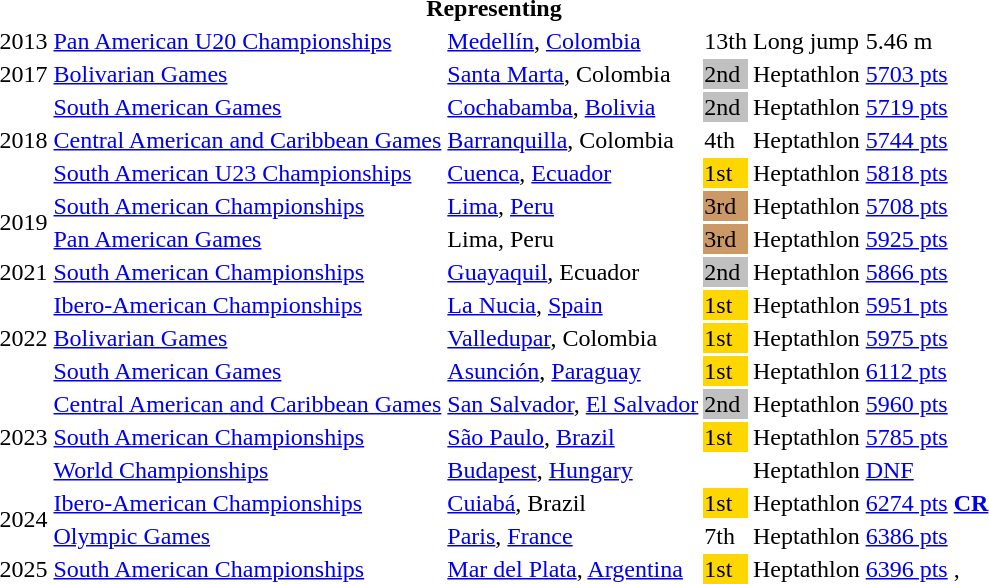<table>
<tr>
<th colspan="6">Representing </th>
</tr>
<tr>
<td>2013</td>
<td><a href='#'>Pan American U20 Championships</a></td>
<td><a href='#'>Medellín</a>, <a href='#'>Colombia</a></td>
<td>13th</td>
<td>Long jump</td>
<td>5.46 m</td>
</tr>
<tr>
<td>2017</td>
<td><a href='#'>Bolivarian Games</a></td>
<td><a href='#'>Santa Marta</a>, Colombia</td>
<td bgcolor=silver>2nd</td>
<td>Heptathlon</td>
<td><a href='#'>5703 pts</a></td>
</tr>
<tr>
<td rowspan=3>2018</td>
<td><a href='#'>South American Games</a></td>
<td><a href='#'>Cochabamba</a>, <a href='#'>Bolivia</a></td>
<td bgcolor=silver>2nd</td>
<td>Heptathlon</td>
<td><a href='#'>5719 pts</a></td>
</tr>
<tr>
<td><a href='#'>Central American and Caribbean Games</a></td>
<td><a href='#'>Barranquilla</a>, Colombia</td>
<td>4th</td>
<td>Heptathlon</td>
<td><a href='#'>5744 pts</a></td>
</tr>
<tr>
<td><a href='#'>South American U23 Championships</a></td>
<td><a href='#'>Cuenca</a>, <a href='#'>Ecuador</a></td>
<td bgcolor=gold>1st</td>
<td>Heptathlon</td>
<td><a href='#'>5818 pts</a></td>
</tr>
<tr>
<td rowspan=2>2019</td>
<td><a href='#'>South American Championships</a></td>
<td><a href='#'>Lima</a>, <a href='#'>Peru</a></td>
<td bgcolor=cc9966>3rd</td>
<td>Heptathlon</td>
<td><a href='#'>5708 pts</a></td>
</tr>
<tr>
<td><a href='#'>Pan American Games</a></td>
<td>Lima, Peru</td>
<td bgcolor=cc9966>3rd</td>
<td>Heptathlon</td>
<td><a href='#'>5925 pts</a></td>
</tr>
<tr>
<td>2021</td>
<td><a href='#'>South American Championships</a></td>
<td><a href='#'>Guayaquil</a>, Ecuador</td>
<td bgcolor=silver>2nd</td>
<td>Heptathlon</td>
<td><a href='#'>5866 pts</a></td>
</tr>
<tr>
<td rowspan=3>2022</td>
<td><a href='#'>Ibero-American Championships</a></td>
<td><a href='#'>La Nucia</a>, <a href='#'>Spain</a></td>
<td bgcolor=gold>1st</td>
<td>Heptathlon</td>
<td><a href='#'>5951 pts</a></td>
</tr>
<tr>
<td><a href='#'>Bolivarian Games</a></td>
<td><a href='#'>Valledupar</a>, Colombia</td>
<td bgcolor=gold>1st</td>
<td>Heptathlon</td>
<td><a href='#'>5975 pts</a> <strong></strong></td>
</tr>
<tr>
<td><a href='#'>South American Games</a></td>
<td><a href='#'>Asunción</a>, <a href='#'>Paraguay</a></td>
<td bgcolor=gold>1st</td>
<td>Heptathlon</td>
<td><a href='#'>6112 pts</a> <strong></strong></td>
</tr>
<tr>
<td rowspan=3>2023</td>
<td><a href='#'>Central American and Caribbean Games</a></td>
<td><a href='#'>San Salvador</a>, <a href='#'>El Salvador</a></td>
<td bgcolor=silver>2nd</td>
<td>Heptathlon</td>
<td><a href='#'>5960 pts</a></td>
</tr>
<tr>
<td><a href='#'>South American Championships</a></td>
<td><a href='#'>São Paulo</a>, <a href='#'>Brazil</a></td>
<td bgcolor=gold>1st</td>
<td>Heptathlon</td>
<td><a href='#'>5785 pts</a></td>
</tr>
<tr>
<td><a href='#'>World Championships</a></td>
<td><a href='#'>Budapest</a>, <a href='#'>Hungary</a></td>
<td></td>
<td>Heptathlon</td>
<td><a href='#'>DNF</a></td>
</tr>
<tr>
<td rowspan=2>2024</td>
<td><a href='#'>Ibero-American Championships</a></td>
<td><a href='#'>Cuiabá</a>, Brazil</td>
<td bgcolor=gold>1st</td>
<td>Heptathlon</td>
<td><a href='#'>6274 pts</a> <strong><a href='#'>CR</a></strong></td>
</tr>
<tr>
<td><a href='#'>Olympic Games</a></td>
<td><a href='#'>Paris</a>, <a href='#'>France</a></td>
<td>7th</td>
<td>Heptathlon</td>
<td><a href='#'>6386 pts</a> <strong></strong></td>
</tr>
<tr>
<td>2025</td>
<td><a href='#'>South American Championships</a></td>
<td><a href='#'>Mar del Plata</a>, <a href='#'>Argentina</a></td>
<td bgcolor=gold>1st</td>
<td>Heptathlon</td>
<td><a href='#'>6396 pts</a> <strong></strong>, <strong></strong></td>
</tr>
</table>
